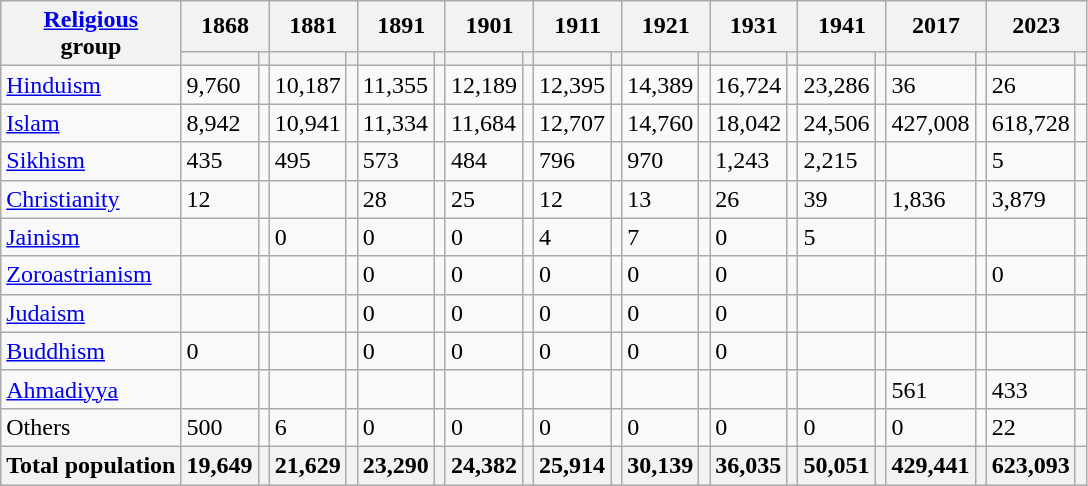<table class="wikitable sortable">
<tr>
<th rowspan="2"><a href='#'>Religious</a><br>group</th>
<th colspan="2">1868</th>
<th colspan="2">1881</th>
<th colspan="2">1891</th>
<th colspan="2">1901</th>
<th colspan="2">1911</th>
<th colspan="2">1921</th>
<th colspan="2">1931</th>
<th colspan="2">1941</th>
<th colspan="2">2017</th>
<th colspan="2">2023</th>
</tr>
<tr>
<th><a href='#'></a></th>
<th></th>
<th></th>
<th></th>
<th></th>
<th></th>
<th></th>
<th></th>
<th></th>
<th></th>
<th></th>
<th></th>
<th></th>
<th></th>
<th></th>
<th></th>
<th></th>
<th></th>
<th></th>
<th></th>
</tr>
<tr>
<td><a href='#'>Hinduism</a> </td>
<td>9,760</td>
<td></td>
<td>10,187</td>
<td></td>
<td>11,355</td>
<td></td>
<td>12,189</td>
<td></td>
<td>12,395</td>
<td></td>
<td>14,389</td>
<td></td>
<td>16,724</td>
<td></td>
<td>23,286</td>
<td></td>
<td>36</td>
<td></td>
<td>26</td>
<td></td>
</tr>
<tr>
<td><a href='#'>Islam</a> </td>
<td>8,942</td>
<td></td>
<td>10,941</td>
<td></td>
<td>11,334</td>
<td></td>
<td>11,684</td>
<td></td>
<td>12,707</td>
<td></td>
<td>14,760</td>
<td></td>
<td>18,042</td>
<td></td>
<td>24,506</td>
<td></td>
<td>427,008</td>
<td></td>
<td>618,728</td>
<td></td>
</tr>
<tr>
<td><a href='#'>Sikhism</a> </td>
<td>435</td>
<td></td>
<td>495</td>
<td></td>
<td>573</td>
<td></td>
<td>484</td>
<td></td>
<td>796</td>
<td></td>
<td>970</td>
<td></td>
<td>1,243</td>
<td></td>
<td>2,215</td>
<td></td>
<td></td>
<td></td>
<td>5</td>
<td></td>
</tr>
<tr>
<td><a href='#'>Christianity</a> </td>
<td>12</td>
<td></td>
<td></td>
<td></td>
<td>28</td>
<td></td>
<td>25</td>
<td></td>
<td>12</td>
<td></td>
<td>13</td>
<td></td>
<td>26</td>
<td></td>
<td>39</td>
<td></td>
<td>1,836</td>
<td></td>
<td>3,879</td>
<td></td>
</tr>
<tr>
<td><a href='#'>Jainism</a> </td>
<td></td>
<td></td>
<td>0</td>
<td></td>
<td>0</td>
<td></td>
<td>0</td>
<td></td>
<td>4</td>
<td></td>
<td>7</td>
<td></td>
<td>0</td>
<td></td>
<td>5</td>
<td></td>
<td></td>
<td></td>
<td></td>
<td></td>
</tr>
<tr>
<td><a href='#'>Zoroastrianism</a> </td>
<td></td>
<td></td>
<td></td>
<td></td>
<td>0</td>
<td></td>
<td>0</td>
<td></td>
<td>0</td>
<td></td>
<td>0</td>
<td></td>
<td>0</td>
<td></td>
<td></td>
<td></td>
<td></td>
<td></td>
<td>0</td>
<td></td>
</tr>
<tr>
<td><a href='#'>Judaism</a> </td>
<td></td>
<td></td>
<td></td>
<td></td>
<td>0</td>
<td></td>
<td>0</td>
<td></td>
<td>0</td>
<td></td>
<td>0</td>
<td></td>
<td>0</td>
<td></td>
<td></td>
<td></td>
<td></td>
<td></td>
<td></td>
<td></td>
</tr>
<tr>
<td><a href='#'>Buddhism</a> </td>
<td>0</td>
<td></td>
<td></td>
<td></td>
<td>0</td>
<td></td>
<td>0</td>
<td></td>
<td>0</td>
<td></td>
<td>0</td>
<td></td>
<td>0</td>
<td></td>
<td></td>
<td></td>
<td></td>
<td></td>
<td></td>
<td></td>
</tr>
<tr>
<td><a href='#'>Ahmadiyya</a> </td>
<td></td>
<td></td>
<td></td>
<td></td>
<td></td>
<td></td>
<td></td>
<td></td>
<td></td>
<td></td>
<td></td>
<td></td>
<td></td>
<td></td>
<td></td>
<td></td>
<td>561</td>
<td></td>
<td>433</td>
<td></td>
</tr>
<tr>
<td>Others</td>
<td>500</td>
<td></td>
<td>6</td>
<td></td>
<td>0</td>
<td></td>
<td>0</td>
<td></td>
<td>0</td>
<td></td>
<td>0</td>
<td></td>
<td>0</td>
<td></td>
<td>0</td>
<td></td>
<td>0</td>
<td></td>
<td>22</td>
<td></td>
</tr>
<tr>
<th>Total population</th>
<th>19,649</th>
<th></th>
<th>21,629</th>
<th></th>
<th>23,290</th>
<th></th>
<th>24,382</th>
<th></th>
<th>25,914</th>
<th></th>
<th>30,139</th>
<th></th>
<th>36,035</th>
<th></th>
<th>50,051</th>
<th></th>
<th>429,441</th>
<th></th>
<th>623,093</th>
<th></th>
</tr>
</table>
